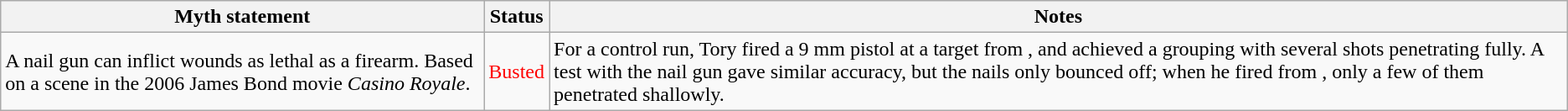<table class="wikitable plainrowheaders">
<tr>
<th>Myth statement</th>
<th>Status</th>
<th>Notes</th>
</tr>
<tr>
<td>A nail gun can inflict wounds as lethal as a firearm. Based on a scene in the 2006 James Bond movie <em>Casino Royale</em>.</td>
<td style="color:red">Busted</td>
<td>For a control run, Tory fired a 9 mm pistol at a target from , and achieved a  grouping with several shots penetrating fully. A test with the nail gun gave similar accuracy, but the nails only bounced off; when he fired from , only a few of them penetrated shallowly.</td>
</tr>
</table>
